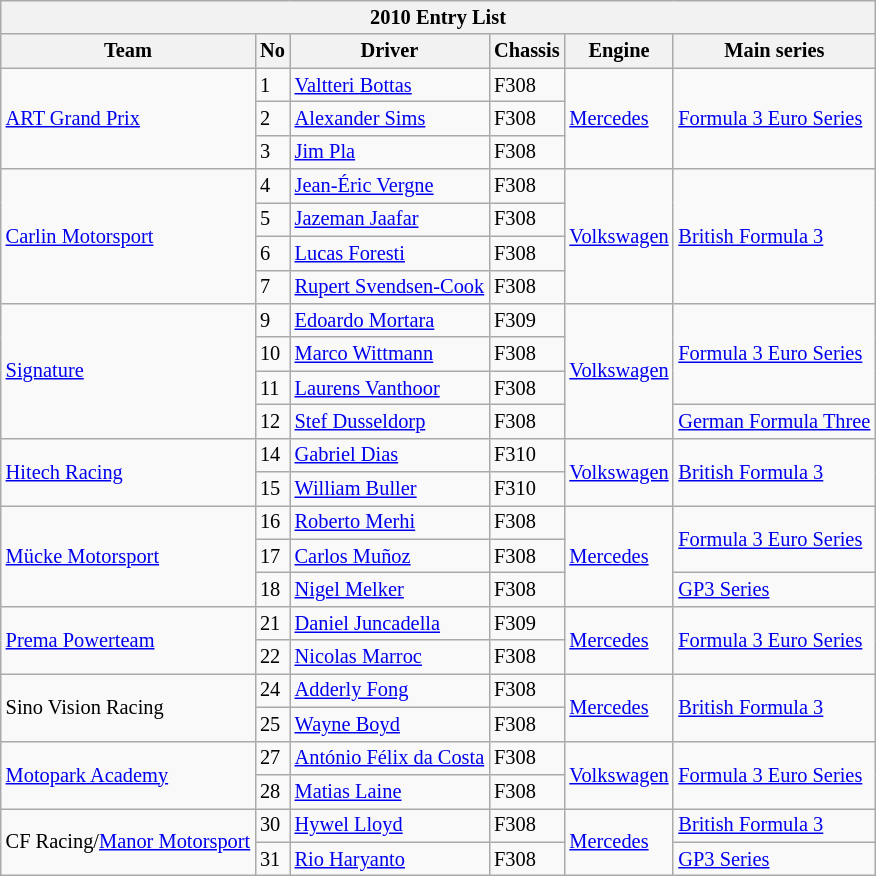<table class="wikitable" style="font-size: 85%;">
<tr>
<th colspan=7>2010 Entry List</th>
</tr>
<tr>
<th>Team</th>
<th>No</th>
<th>Driver</th>
<th>Chassis</th>
<th>Engine</th>
<th>Main series</th>
</tr>
<tr>
<td rowspan=3>  <a href='#'>ART Grand Prix</a></td>
<td>1</td>
<td> <a href='#'>Valtteri Bottas</a></td>
<td>F308</td>
<td rowspan=3><a href='#'>Mercedes</a></td>
<td rowspan=3><a href='#'>Formula 3 Euro Series</a></td>
</tr>
<tr>
<td>2</td>
<td> <a href='#'>Alexander Sims</a></td>
<td>F308</td>
</tr>
<tr>
<td>3</td>
<td> <a href='#'>Jim Pla</a></td>
<td>F308</td>
</tr>
<tr>
<td rowspan=4> <a href='#'>Carlin Motorsport</a></td>
<td>4</td>
<td> <a href='#'>Jean-Éric Vergne</a></td>
<td>F308</td>
<td rowspan=4><a href='#'>Volkswagen</a></td>
<td rowspan=4><a href='#'>British Formula 3</a></td>
</tr>
<tr>
<td>5</td>
<td> <a href='#'>Jazeman Jaafar</a></td>
<td>F308</td>
</tr>
<tr>
<td>6</td>
<td> <a href='#'>Lucas Foresti</a></td>
<td>F308</td>
</tr>
<tr>
<td>7</td>
<td> <a href='#'>Rupert Svendsen-Cook</a></td>
<td>F308</td>
</tr>
<tr>
<td rowspan=4> <a href='#'>Signature</a></td>
<td>9</td>
<td> <a href='#'>Edoardo Mortara</a></td>
<td>F309</td>
<td rowspan=4><a href='#'>Volkswagen</a></td>
<td rowspan=3><a href='#'>Formula 3 Euro Series</a></td>
</tr>
<tr>
<td>10</td>
<td> <a href='#'>Marco Wittmann</a></td>
<td>F308</td>
</tr>
<tr>
<td>11</td>
<td> <a href='#'>Laurens Vanthoor</a></td>
<td>F308</td>
</tr>
<tr>
<td>12</td>
<td> <a href='#'>Stef Dusseldorp</a></td>
<td>F308</td>
<td><a href='#'>German Formula Three</a></td>
</tr>
<tr>
<td rowspan=2> <a href='#'>Hitech Racing</a></td>
<td>14</td>
<td> <a href='#'>Gabriel Dias</a></td>
<td>F310</td>
<td rowspan=2><a href='#'>Volkswagen</a></td>
<td rowspan=2><a href='#'>British Formula 3</a></td>
</tr>
<tr>
<td>15</td>
<td> <a href='#'>William Buller</a></td>
<td>F310</td>
</tr>
<tr>
<td rowspan=3> <a href='#'>Mücke Motorsport</a></td>
<td>16</td>
<td> <a href='#'>Roberto Merhi</a></td>
<td>F308</td>
<td rowspan=3><a href='#'>Mercedes</a></td>
<td rowspan=2><a href='#'>Formula 3 Euro Series</a></td>
</tr>
<tr>
<td>17</td>
<td> <a href='#'>Carlos Muñoz</a></td>
<td>F308</td>
</tr>
<tr>
<td>18</td>
<td> <a href='#'>Nigel Melker</a></td>
<td>F308</td>
<td><a href='#'>GP3 Series</a></td>
</tr>
<tr>
<td rowspan=2> <a href='#'>Prema Powerteam</a></td>
<td>21</td>
<td> <a href='#'>Daniel Juncadella</a></td>
<td>F309</td>
<td rowspan=2><a href='#'>Mercedes</a></td>
<td rowspan=2><a href='#'>Formula 3 Euro Series</a></td>
</tr>
<tr>
<td>22</td>
<td> <a href='#'>Nicolas Marroc</a></td>
<td>F308</td>
</tr>
<tr>
<td rowspan=2> Sino Vision Racing</td>
<td>24</td>
<td> <a href='#'>Adderly Fong</a></td>
<td>F308</td>
<td rowspan=2><a href='#'>Mercedes</a></td>
<td rowspan=2><a href='#'>British Formula 3</a></td>
</tr>
<tr>
<td>25</td>
<td> <a href='#'>Wayne Boyd</a></td>
<td>F308</td>
</tr>
<tr>
<td rowspan=2> <a href='#'>Motopark Academy</a></td>
<td>27</td>
<td> <a href='#'>António Félix da Costa</a></td>
<td>F308</td>
<td rowspan=2><a href='#'>Volkswagen</a></td>
<td rowspan=2><a href='#'>Formula 3 Euro Series</a></td>
</tr>
<tr>
<td>28</td>
<td> <a href='#'>Matias Laine</a></td>
<td>F308</td>
</tr>
<tr>
<td rowspan=2> CF Racing/<a href='#'>Manor Motorsport</a></td>
<td>30</td>
<td> <a href='#'>Hywel Lloyd</a></td>
<td>F308</td>
<td rowspan=2><a href='#'>Mercedes</a></td>
<td><a href='#'>British Formula 3</a></td>
</tr>
<tr>
<td>31</td>
<td> <a href='#'>Rio Haryanto</a></td>
<td>F308</td>
<td><a href='#'>GP3 Series</a></td>
</tr>
</table>
